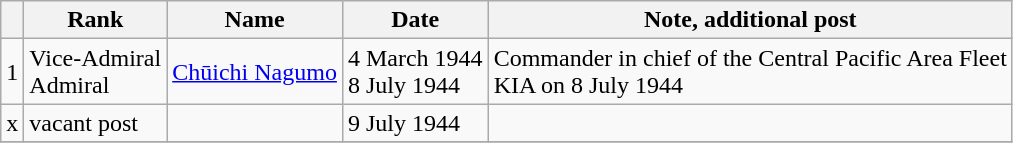<table class=wikitable>
<tr>
<th></th>
<th>Rank</th>
<th>Name</th>
<th>Date</th>
<th>Note, additional post</th>
</tr>
<tr>
<td>1</td>
<td>Vice-Admiral<br>Admiral</td>
<td><a href='#'>Chūichi Nagumo</a></td>
<td>4 March 1944<br>8 July 1944</td>
<td>Commander in chief of the Central Pacific Area Fleet<br>KIA on 8 July 1944</td>
</tr>
<tr>
<td>x</td>
<td>vacant post</td>
<td></td>
<td>9 July 1944</td>
<td></td>
</tr>
<tr>
</tr>
</table>
